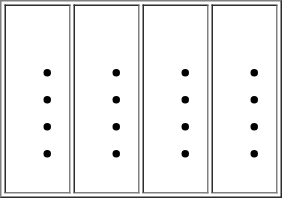<table border="1">
<tr>
<td valign="top"><br><ul><li></li><li></li><li></li><li></li></ul></td>
<td valign="top"><br><ul><li></li><li></li><li></li><li></li></ul></td>
<td valign="top"><br><ul><li></li><li></li><li></li><li></li></ul></td>
<td valign="top"><br><ul><li></li><li></li><li></li><li></li></ul></td>
</tr>
</table>
